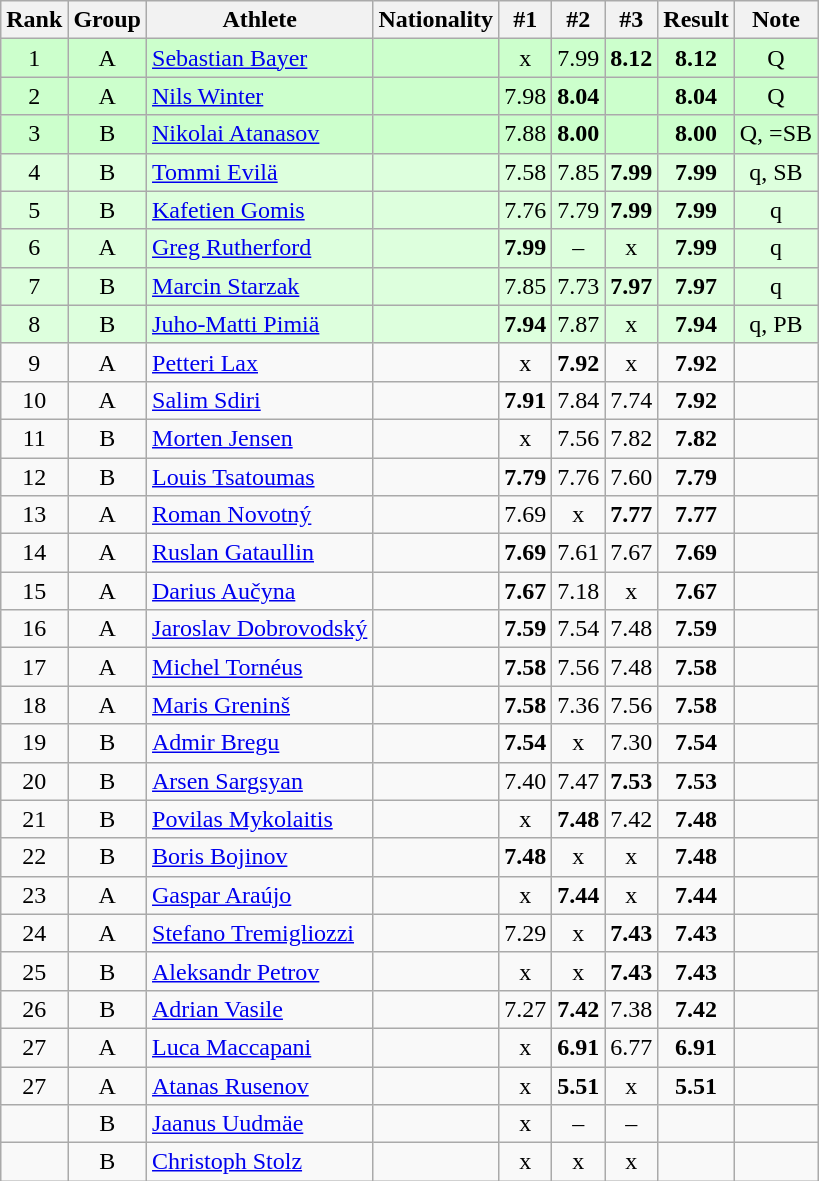<table class="wikitable sortable" style="text-align:center">
<tr>
<th>Rank</th>
<th>Group</th>
<th>Athlete</th>
<th>Nationality</th>
<th>#1</th>
<th>#2</th>
<th>#3</th>
<th>Result</th>
<th>Note</th>
</tr>
<tr bgcolor=ccffcc>
<td>1</td>
<td>A</td>
<td align=left><a href='#'>Sebastian Bayer</a></td>
<td align=left></td>
<td>x</td>
<td>7.99</td>
<td><strong>8.12</strong></td>
<td><strong>8.12</strong></td>
<td>Q</td>
</tr>
<tr bgcolor=ccffcc>
<td>2</td>
<td>A</td>
<td align=left><a href='#'>Nils Winter</a></td>
<td align=left></td>
<td>7.98</td>
<td><strong>8.04</strong></td>
<td></td>
<td><strong>8.04</strong></td>
<td>Q</td>
</tr>
<tr bgcolor=ccffcc>
<td>3</td>
<td>B</td>
<td align=left><a href='#'>Nikolai Atanasov</a></td>
<td align=left></td>
<td>7.88</td>
<td><strong>8.00</strong></td>
<td></td>
<td><strong>8.00</strong></td>
<td>Q, =SB</td>
</tr>
<tr bgcolor=ddffdd>
<td>4</td>
<td>B</td>
<td align=left><a href='#'>Tommi Evilä</a></td>
<td align=left></td>
<td>7.58</td>
<td>7.85</td>
<td><strong>7.99</strong></td>
<td><strong>7.99</strong></td>
<td>q, SB</td>
</tr>
<tr bgcolor=ddffdd>
<td>5</td>
<td>B</td>
<td align=left><a href='#'>Kafetien Gomis</a></td>
<td align=left></td>
<td>7.76</td>
<td>7.79</td>
<td><strong>7.99</strong></td>
<td><strong>7.99</strong></td>
<td>q</td>
</tr>
<tr bgcolor=ddffdd>
<td>6</td>
<td>A</td>
<td align=left><a href='#'>Greg Rutherford</a></td>
<td align=left></td>
<td><strong>7.99</strong></td>
<td>–</td>
<td>x</td>
<td><strong>7.99</strong></td>
<td>q</td>
</tr>
<tr bgcolor=ddffdd>
<td>7</td>
<td>B</td>
<td align=left><a href='#'>Marcin Starzak</a></td>
<td align=left></td>
<td>7.85</td>
<td>7.73</td>
<td><strong>7.97</strong></td>
<td><strong>7.97</strong></td>
<td>q</td>
</tr>
<tr bgcolor=ddffdd>
<td>8</td>
<td>B</td>
<td align=left><a href='#'>Juho-Matti Pimiä</a></td>
<td align=left></td>
<td><strong>7.94</strong></td>
<td>7.87</td>
<td>x</td>
<td><strong>7.94</strong></td>
<td>q, PB</td>
</tr>
<tr>
<td>9</td>
<td>A</td>
<td align=left><a href='#'>Petteri Lax</a></td>
<td align=left></td>
<td>x</td>
<td><strong>7.92</strong></td>
<td>x</td>
<td><strong>7.92</strong></td>
<td></td>
</tr>
<tr>
<td>10</td>
<td>A</td>
<td align=left><a href='#'>Salim Sdiri</a></td>
<td align=left></td>
<td><strong>7.91</strong></td>
<td>7.84</td>
<td>7.74</td>
<td><strong>7.92</strong></td>
<td></td>
</tr>
<tr>
<td>11</td>
<td>B</td>
<td align=left><a href='#'>Morten Jensen</a></td>
<td align=left></td>
<td>x</td>
<td>7.56</td>
<td>7.82</td>
<td><strong>7.82</strong></td>
<td></td>
</tr>
<tr>
<td>12</td>
<td>B</td>
<td align=left><a href='#'>Louis Tsatoumas</a></td>
<td align=left></td>
<td><strong>7.79</strong></td>
<td>7.76</td>
<td>7.60</td>
<td><strong>7.79</strong></td>
<td></td>
</tr>
<tr>
<td>13</td>
<td>A</td>
<td align=left><a href='#'>Roman Novotný</a></td>
<td align=left></td>
<td>7.69</td>
<td>x</td>
<td><strong>7.77</strong></td>
<td><strong>7.77</strong></td>
<td></td>
</tr>
<tr>
<td>14</td>
<td>A</td>
<td align=left><a href='#'>Ruslan Gataullin</a></td>
<td align=left></td>
<td><strong>7.69</strong></td>
<td>7.61</td>
<td>7.67</td>
<td><strong>7.69</strong></td>
<td></td>
</tr>
<tr>
<td>15</td>
<td>A</td>
<td align=left><a href='#'>Darius Aučyna</a></td>
<td align=left></td>
<td><strong>7.67</strong></td>
<td>7.18</td>
<td>x</td>
<td><strong>7.67</strong></td>
<td></td>
</tr>
<tr>
<td>16</td>
<td>A</td>
<td align=left><a href='#'>Jaroslav Dobrovodský</a></td>
<td align=left></td>
<td><strong>7.59</strong></td>
<td>7.54</td>
<td>7.48</td>
<td><strong>7.59</strong></td>
<td></td>
</tr>
<tr>
<td>17</td>
<td>A</td>
<td align=left><a href='#'>Michel Tornéus</a></td>
<td align=left></td>
<td><strong>7.58</strong></td>
<td>7.56</td>
<td>7.48</td>
<td><strong>7.58</strong></td>
<td></td>
</tr>
<tr>
<td>18</td>
<td>A</td>
<td align=left><a href='#'>Maris Greninš</a></td>
<td align=left></td>
<td><strong>7.58</strong></td>
<td>7.36</td>
<td>7.56</td>
<td><strong>7.58</strong></td>
<td></td>
</tr>
<tr>
<td>19</td>
<td>B</td>
<td align=left><a href='#'>Admir Bregu</a></td>
<td align=left></td>
<td><strong>7.54</strong></td>
<td>x</td>
<td>7.30</td>
<td><strong>7.54</strong></td>
<td></td>
</tr>
<tr>
<td>20</td>
<td>B</td>
<td align=left><a href='#'>Arsen Sargsyan</a></td>
<td align=left></td>
<td>7.40</td>
<td>7.47</td>
<td><strong>7.53</strong></td>
<td><strong>7.53</strong></td>
<td></td>
</tr>
<tr>
<td>21</td>
<td>B</td>
<td align=left><a href='#'>Povilas Mykolaitis</a></td>
<td align=left></td>
<td>x</td>
<td><strong>7.48</strong></td>
<td>7.42</td>
<td><strong>7.48</strong></td>
<td></td>
</tr>
<tr>
<td>22</td>
<td>B</td>
<td align=left><a href='#'>Boris Bojinov</a></td>
<td align=left></td>
<td><strong>7.48</strong></td>
<td>x</td>
<td>x</td>
<td><strong>7.48</strong></td>
<td></td>
</tr>
<tr>
<td>23</td>
<td>A</td>
<td align=left><a href='#'>Gaspar Araújo</a></td>
<td align=left></td>
<td>x</td>
<td><strong>7.44</strong></td>
<td>x</td>
<td><strong>7.44</strong></td>
<td></td>
</tr>
<tr>
<td>24</td>
<td>A</td>
<td align=left><a href='#'>Stefano Tremigliozzi</a></td>
<td align=left></td>
<td>7.29</td>
<td>x</td>
<td><strong>7.43</strong></td>
<td><strong>7.43</strong></td>
<td></td>
</tr>
<tr>
<td>25</td>
<td>B</td>
<td align=left><a href='#'>Aleksandr Petrov</a></td>
<td align=left></td>
<td>x</td>
<td>x</td>
<td><strong>7.43</strong></td>
<td><strong>7.43</strong></td>
<td></td>
</tr>
<tr>
<td>26</td>
<td>B</td>
<td align=left><a href='#'>Adrian Vasile</a></td>
<td align=left></td>
<td>7.27</td>
<td><strong>7.42</strong></td>
<td>7.38</td>
<td><strong>7.42</strong></td>
<td></td>
</tr>
<tr>
<td>27</td>
<td>A</td>
<td align=left><a href='#'>Luca Maccapani</a></td>
<td align=left></td>
<td>x</td>
<td><strong>6.91</strong></td>
<td>6.77</td>
<td><strong>6.91</strong></td>
<td></td>
</tr>
<tr>
<td>27</td>
<td>A</td>
<td align=left><a href='#'>Atanas Rusenov</a></td>
<td align=left></td>
<td>x</td>
<td><strong>5.51</strong></td>
<td>x</td>
<td><strong>5.51</strong></td>
<td></td>
</tr>
<tr>
<td></td>
<td>B</td>
<td align=left><a href='#'>Jaanus Uudmäe</a></td>
<td align=left></td>
<td>x</td>
<td>–</td>
<td>–</td>
<td><strong></strong></td>
<td></td>
</tr>
<tr>
<td></td>
<td>B</td>
<td align=left><a href='#'>Christoph Stolz</a></td>
<td align=left></td>
<td>x</td>
<td>x</td>
<td>x</td>
<td><strong></strong></td>
<td></td>
</tr>
</table>
